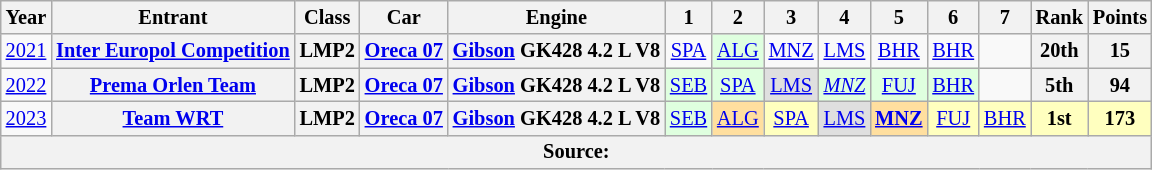<table class="wikitable" style="text-align:center; font-size:85%">
<tr>
<th>Year</th>
<th>Entrant</th>
<th>Class</th>
<th>Car</th>
<th>Engine</th>
<th>1</th>
<th>2</th>
<th>3</th>
<th>4</th>
<th>5</th>
<th>6</th>
<th>7</th>
<th>Rank</th>
<th>Points</th>
</tr>
<tr>
<td><a href='#'>2021</a></td>
<th nowrap><a href='#'>Inter Europol Competition</a></th>
<th>LMP2</th>
<th nowrap><a href='#'>Oreca 07</a></th>
<th nowrap><a href='#'>Gibson</a> GK428 4.2 L V8</th>
<td><a href='#'>SPA</a></td>
<td style="background:#DFFFDF;"><a href='#'>ALG</a><br></td>
<td><a href='#'>MNZ</a></td>
<td><a href='#'>LMS</a></td>
<td><a href='#'>BHR</a></td>
<td><a href='#'>BHR</a></td>
<td></td>
<th>20th</th>
<th>15</th>
</tr>
<tr>
<td><a href='#'>2022</a></td>
<th nowrap><a href='#'>Prema Orlen Team</a></th>
<th>LMP2</th>
<th nowrap><a href='#'>Oreca 07</a></th>
<th nowrap><a href='#'>Gibson</a> GK428 4.2 L V8</th>
<td style="background:#DFFFDF;"><a href='#'>SEB</a><br></td>
<td style="background:#DFFFDF;"><a href='#'>SPA</a><br></td>
<td style="background:#DFDFDF;"><a href='#'>LMS</a><br></td>
<td style="background:#DFFFDF;"><em><a href='#'>MNZ</a></em><br></td>
<td style="background:#DFFFDF;"><a href='#'>FUJ</a><br></td>
<td style="background:#DFFFDF;"><a href='#'>BHR</a><br></td>
<td></td>
<th>5th</th>
<th>94</th>
</tr>
<tr>
<td><a href='#'>2023</a></td>
<th nowrap><a href='#'>Team WRT</a></th>
<th>LMP2</th>
<th nowrap><a href='#'>Oreca 07</a></th>
<th nowrap><a href='#'>Gibson</a> GK428 4.2 L V8</th>
<td style="background:#DFFFDF;"><a href='#'>SEB</a><br></td>
<td style="background:#FFDF9F;"><a href='#'>ALG</a><br></td>
<td style="background:#FFFFBF;"><a href='#'>SPA</a><br></td>
<td style="background:#DFDFDF;"><a href='#'>LMS</a><br></td>
<td style="background:#FFDF9F;"><strong><a href='#'>MNZ</a></strong><br></td>
<td style="background:#FFFFBF;"><a href='#'>FUJ</a><br></td>
<td style="background:#FFFFBF;"><a href='#'>BHR</a><br></td>
<th style="background:#FFFFBF;">1st</th>
<th style="background:#FFFFBF;">173</th>
</tr>
<tr>
<th colspan="14">Source:</th>
</tr>
</table>
